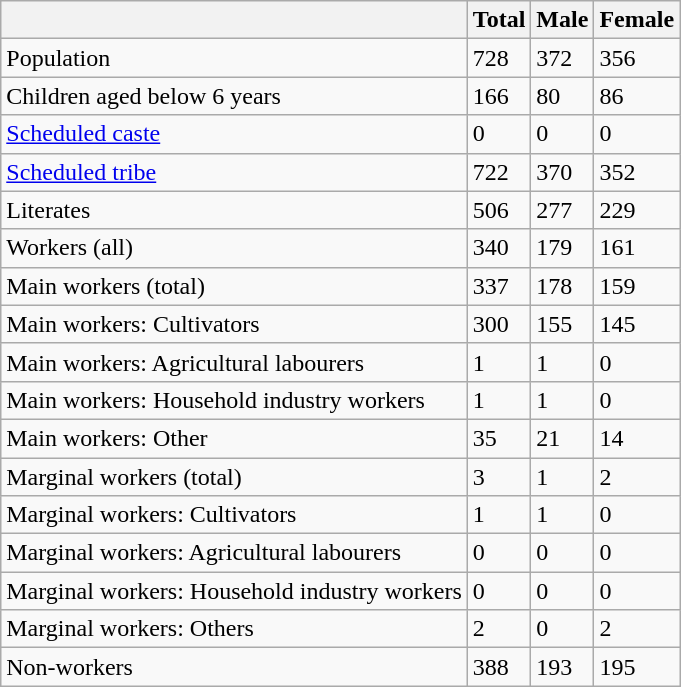<table class="wikitable sortable">
<tr>
<th></th>
<th>Total</th>
<th>Male</th>
<th>Female</th>
</tr>
<tr>
<td>Population</td>
<td>728</td>
<td>372</td>
<td>356</td>
</tr>
<tr>
<td>Children aged below 6 years</td>
<td>166</td>
<td>80</td>
<td>86</td>
</tr>
<tr>
<td><a href='#'>Scheduled caste</a></td>
<td>0</td>
<td>0</td>
<td>0</td>
</tr>
<tr>
<td><a href='#'>Scheduled tribe</a></td>
<td>722</td>
<td>370</td>
<td>352</td>
</tr>
<tr>
<td>Literates</td>
<td>506</td>
<td>277</td>
<td>229</td>
</tr>
<tr>
<td>Workers (all)</td>
<td>340</td>
<td>179</td>
<td>161</td>
</tr>
<tr>
<td>Main workers (total)</td>
<td>337</td>
<td>178</td>
<td>159</td>
</tr>
<tr>
<td>Main workers: Cultivators</td>
<td>300</td>
<td>155</td>
<td>145</td>
</tr>
<tr>
<td>Main workers: Agricultural labourers</td>
<td>1</td>
<td>1</td>
<td>0</td>
</tr>
<tr>
<td>Main workers: Household industry workers</td>
<td>1</td>
<td>1</td>
<td>0</td>
</tr>
<tr>
<td>Main workers: Other</td>
<td>35</td>
<td>21</td>
<td>14</td>
</tr>
<tr>
<td>Marginal workers (total)</td>
<td>3</td>
<td>1</td>
<td>2</td>
</tr>
<tr>
<td>Marginal workers: Cultivators</td>
<td>1</td>
<td>1</td>
<td>0</td>
</tr>
<tr>
<td>Marginal workers: Agricultural labourers</td>
<td>0</td>
<td>0</td>
<td>0</td>
</tr>
<tr>
<td>Marginal workers: Household industry workers</td>
<td>0</td>
<td>0</td>
<td>0</td>
</tr>
<tr>
<td>Marginal workers: Others</td>
<td>2</td>
<td>0</td>
<td>2</td>
</tr>
<tr>
<td>Non-workers</td>
<td>388</td>
<td>193</td>
<td>195</td>
</tr>
</table>
